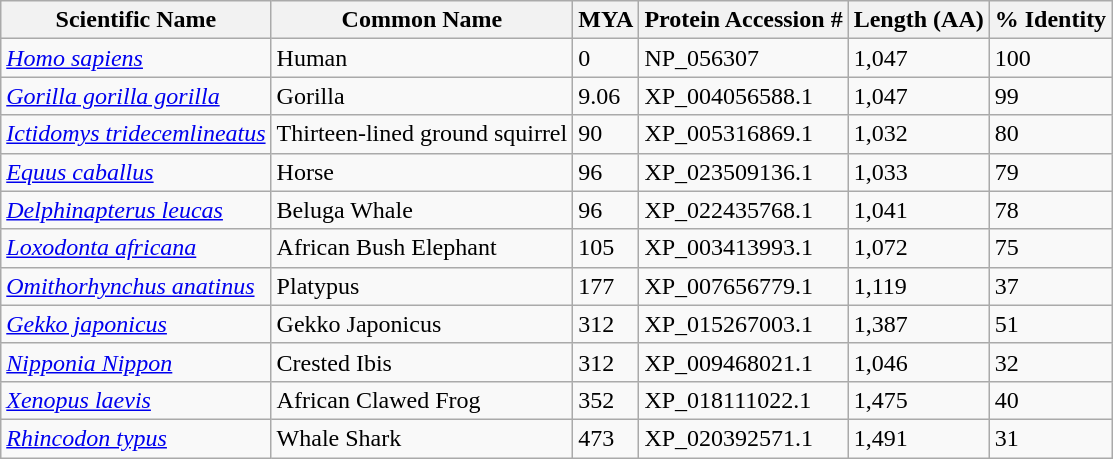<table class="wikitable">
<tr>
<th>Scientific  Name</th>
<th>Common Name</th>
<th>MYA</th>
<th>Protein  Accession #</th>
<th>Length (AA)</th>
<th>% Identity</th>
</tr>
<tr>
<td><em><a href='#'>Homo sapiens</a></em></td>
<td>Human</td>
<td>0</td>
<td>NP_056307</td>
<td>1,047</td>
<td>100</td>
</tr>
<tr>
<td><em><a href='#'>Gorilla gorilla gorilla</a></em></td>
<td>Gorilla</td>
<td>9.06</td>
<td>XP_004056588.1</td>
<td>1,047</td>
<td>99</td>
</tr>
<tr>
<td><em><a href='#'>Ictidomys tridecemlineatus</a></em></td>
<td>Thirteen-lined  ground squirrel</td>
<td>90</td>
<td>XP_005316869.1</td>
<td>1,032</td>
<td>80</td>
</tr>
<tr>
<td><em><a href='#'>Equus caballus</a></em></td>
<td>Horse</td>
<td>96</td>
<td>XP_023509136.1</td>
<td>1,033</td>
<td>79</td>
</tr>
<tr>
<td><em><a href='#'>Delphinapterus leucas</a></em></td>
<td>Beluga Whale</td>
<td>96</td>
<td>XP_022435768.1</td>
<td>1,041</td>
<td>78</td>
</tr>
<tr>
<td><em><a href='#'>Loxodonta africana</a></em></td>
<td>African Bush  Elephant</td>
<td>105</td>
<td>XP_003413993.1</td>
<td>1,072</td>
<td>75</td>
</tr>
<tr>
<td><em><a href='#'>Omithorhynchus anatinus</a></em></td>
<td>Platypus</td>
<td>177</td>
<td>XP_007656779.1</td>
<td>1,119</td>
<td>37</td>
</tr>
<tr>
<td><em><a href='#'>Gekko japonicus</a></em></td>
<td>Gekko  Japonicus</td>
<td>312</td>
<td>XP_015267003.1</td>
<td>1,387</td>
<td>51</td>
</tr>
<tr>
<td><em><a href='#'>Nipponia Nippon</a></em></td>
<td>Crested Ibis</td>
<td>312</td>
<td>XP_009468021.1</td>
<td>1,046</td>
<td>32</td>
</tr>
<tr>
<td><em><a href='#'>Xenopus laevis</a></em></td>
<td>African  Clawed Frog</td>
<td>352</td>
<td>XP_018111022.1</td>
<td>1,475</td>
<td>40</td>
</tr>
<tr>
<td><em><a href='#'>Rhincodon typus</a></em></td>
<td>Whale Shark</td>
<td>473</td>
<td>XP_020392571.1</td>
<td>1,491</td>
<td>31</td>
</tr>
</table>
